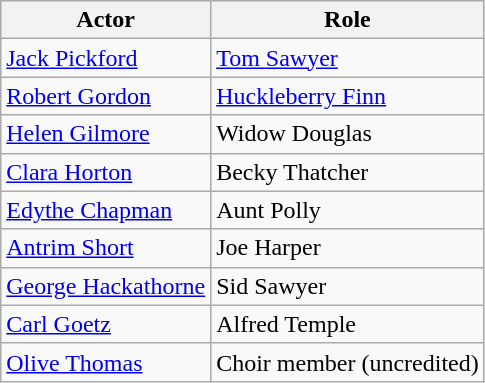<table class="wikitable">
<tr>
<th>Actor</th>
<th>Role</th>
</tr>
<tr>
<td><a href='#'>Jack Pickford</a></td>
<td><a href='#'>Tom Sawyer</a></td>
</tr>
<tr>
<td><a href='#'>Robert Gordon</a></td>
<td><a href='#'>Huckleberry Finn</a></td>
</tr>
<tr>
<td><a href='#'>Helen Gilmore</a></td>
<td>Widow Douglas</td>
</tr>
<tr>
<td><a href='#'>Clara Horton</a></td>
<td>Becky Thatcher</td>
</tr>
<tr>
<td><a href='#'>Edythe Chapman</a></td>
<td>Aunt Polly</td>
</tr>
<tr>
<td><a href='#'>Antrim Short</a></td>
<td>Joe Harper</td>
</tr>
<tr>
<td><a href='#'>George Hackathorne</a></td>
<td>Sid Sawyer</td>
</tr>
<tr>
<td><a href='#'>Carl Goetz</a></td>
<td>Alfred Temple</td>
</tr>
<tr>
<td><a href='#'>Olive Thomas</a></td>
<td>Choir member (uncredited)</td>
</tr>
</table>
